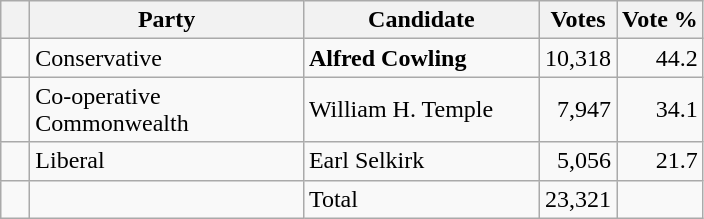<table class="wikitable">
<tr>
<th></th>
<th scope="col" width="175">Party</th>
<th scope="col" width="150">Candidate</th>
<th>Votes</th>
<th>Vote %</th>
</tr>
<tr>
<td>   </td>
<td>Conservative</td>
<td><strong>Alfred Cowling</strong></td>
<td align=right>10,318</td>
<td align=right>44.2</td>
</tr>
<tr>
<td>   </td>
<td>Co-operative Commonwealth</td>
<td>William H. Temple</td>
<td align=right>7,947</td>
<td align=right>34.1</td>
</tr>
<tr>
<td>   </td>
<td>Liberal</td>
<td>Earl Selkirk</td>
<td align=right>5,056</td>
<td align=right>21.7</td>
</tr>
<tr>
<td></td>
<td></td>
<td>Total</td>
<td align=right>23,321</td>
<td></td>
</tr>
</table>
